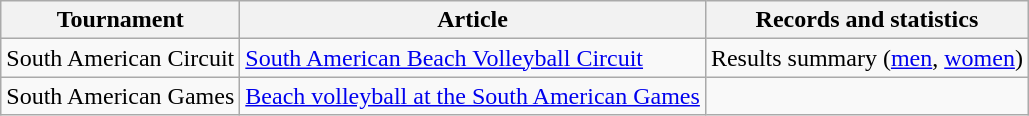<table class="wikitable">
<tr>
<th>Tournament</th>
<th>Article</th>
<th>Records and statistics</th>
</tr>
<tr>
<td>South American Circuit</td>
<td><a href='#'>South American Beach Volleyball Circuit</a></td>
<td>Results summary (<a href='#'>men</a>, <a href='#'>women</a>)</td>
</tr>
<tr>
<td>South American Games</td>
<td><a href='#'>Beach volleyball at the South American Games</a></td>
<td></td>
</tr>
</table>
